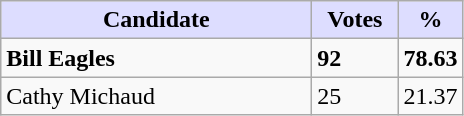<table class="wikitable">
<tr>
<th style="background:#ddf; width:200px;">Candidate</th>
<th style="background:#ddf; width:50px;">Votes</th>
<th style="background:#ddf; width:30px;">%</th>
</tr>
<tr>
<td><strong>Bill Eagles</strong></td>
<td><strong>92</strong></td>
<td><strong>78.63</strong></td>
</tr>
<tr>
<td>Cathy Michaud</td>
<td>25</td>
<td>21.37</td>
</tr>
</table>
